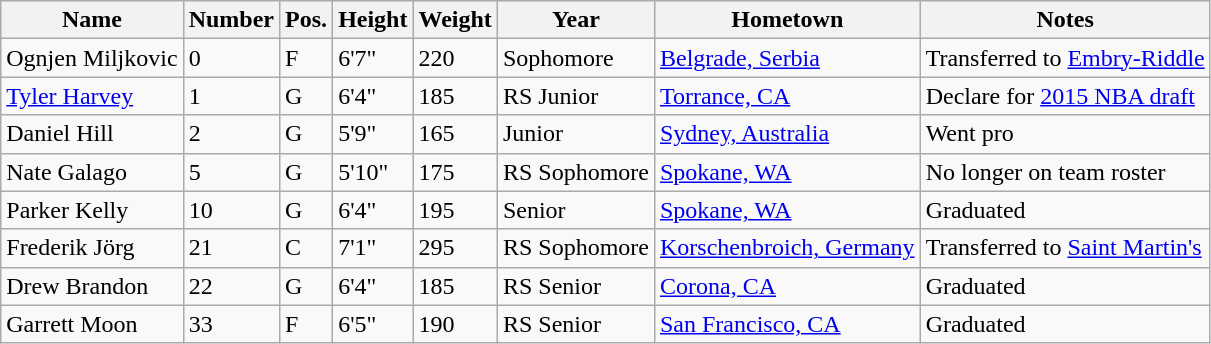<table class="wikitable sortable" border="1">
<tr>
<th>Name</th>
<th>Number</th>
<th>Pos.</th>
<th>Height</th>
<th>Weight</th>
<th>Year</th>
<th>Hometown</th>
<th class="unsortable">Notes</th>
</tr>
<tr>
<td>Ognjen Miljkovic</td>
<td>0</td>
<td>F</td>
<td>6'7"</td>
<td>220</td>
<td>Sophomore</td>
<td><a href='#'>Belgrade, Serbia</a></td>
<td>Transferred to <a href='#'>Embry-Riddle</a></td>
</tr>
<tr>
<td><a href='#'>Tyler Harvey</a></td>
<td>1</td>
<td>G</td>
<td>6'4"</td>
<td>185</td>
<td>RS Junior</td>
<td><a href='#'>Torrance, CA</a></td>
<td>Declare for <a href='#'>2015 NBA draft</a></td>
</tr>
<tr>
<td>Daniel Hill</td>
<td>2</td>
<td>G</td>
<td>5'9"</td>
<td>165</td>
<td>Junior</td>
<td><a href='#'>Sydney, Australia</a></td>
<td>Went pro</td>
</tr>
<tr>
<td>Nate Galago</td>
<td>5</td>
<td>G</td>
<td>5'10"</td>
<td>175</td>
<td>RS Sophomore</td>
<td><a href='#'>Spokane, WA</a></td>
<td>No longer on team roster</td>
</tr>
<tr>
<td>Parker Kelly</td>
<td>10</td>
<td>G</td>
<td>6'4"</td>
<td>195</td>
<td>Senior</td>
<td><a href='#'>Spokane, WA</a></td>
<td>Graduated</td>
</tr>
<tr>
<td>Frederik Jörg</td>
<td>21</td>
<td>C</td>
<td>7'1"</td>
<td>295</td>
<td>RS Sophomore</td>
<td><a href='#'>Korschenbroich, Germany</a></td>
<td>Transferred to <a href='#'>Saint Martin's</a></td>
</tr>
<tr>
<td>Drew Brandon</td>
<td>22</td>
<td>G</td>
<td>6'4"</td>
<td>185</td>
<td>RS Senior</td>
<td><a href='#'>Corona, CA</a></td>
<td>Graduated</td>
</tr>
<tr>
<td>Garrett Moon</td>
<td>33</td>
<td>F</td>
<td>6'5"</td>
<td>190</td>
<td>RS Senior</td>
<td><a href='#'>San Francisco, CA</a></td>
<td>Graduated</td>
</tr>
</table>
